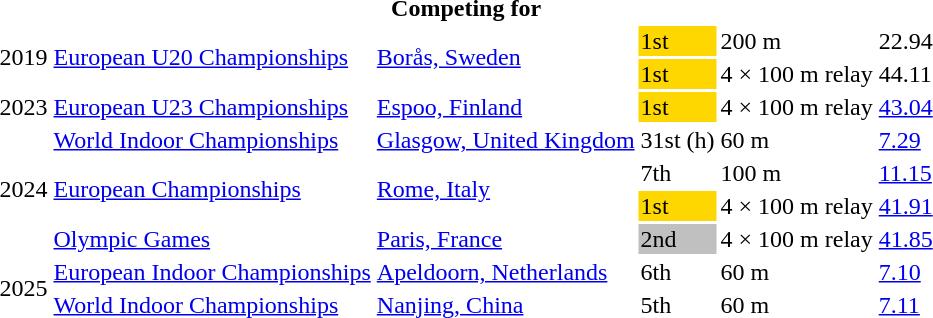<table>
<tr>
<th colspan=6>Competing for </th>
</tr>
<tr>
<td rowspan=2>2019</td>
<td rowspan=2><a href='#'>European U20 Championships</a></td>
<td rowspan=2><a href='#'>Borås, Sweden</a></td>
<td bgcolor=gold>1st</td>
<td>200 m</td>
<td>22.94</td>
</tr>
<tr>
<td bgcolor=gold>1st</td>
<td data-sort-value="400 relay">4 × 100 m relay</td>
<td>44.11</td>
</tr>
<tr>
<td>2023</td>
<td><a href='#'>European U23 Championships</a></td>
<td><a href='#'>Espoo, Finland</a></td>
<td bgcolor=gold>1st</td>
<td>4 × 100 m relay</td>
<td><a href='#'>43.04</a></td>
</tr>
<tr>
<td rowspan=4>2024</td>
<td><a href='#'>World Indoor Championships</a></td>
<td><a href='#'>Glasgow, United Kingdom</a></td>
<td>31st (h)</td>
<td>60 m</td>
<td><a href='#'>7.29</a></td>
</tr>
<tr>
<td rowspan=2><a href='#'>European Championships</a></td>
<td rowspan=2><a href='#'>Rome, Italy</a></td>
<td>7th</td>
<td>100 m</td>
<td><a href='#'>11.15</a></td>
</tr>
<tr>
<td bgcolor=gold>1st</td>
<td>4 × 100 m relay</td>
<td><a href='#'>41.91</a></td>
</tr>
<tr>
<td><a href='#'>Olympic Games</a></td>
<td><a href='#'>Paris, France</a></td>
<td bgcolor=silver>2nd</td>
<td>4 × 100 m relay</td>
<td><a href='#'>41.85</a></td>
</tr>
<tr>
<td rowspan=2>2025</td>
<td><a href='#'>European Indoor Championships</a></td>
<td><a href='#'>Apeldoorn, Netherlands</a></td>
<td>6th</td>
<td>60 m</td>
<td><a href='#'>7.10</a></td>
</tr>
<tr>
<td><a href='#'>World Indoor Championships</a></td>
<td><a href='#'>Nanjing, China</a></td>
<td>5th</td>
<td>60 m</td>
<td><a href='#'>7.11</a></td>
</tr>
</table>
